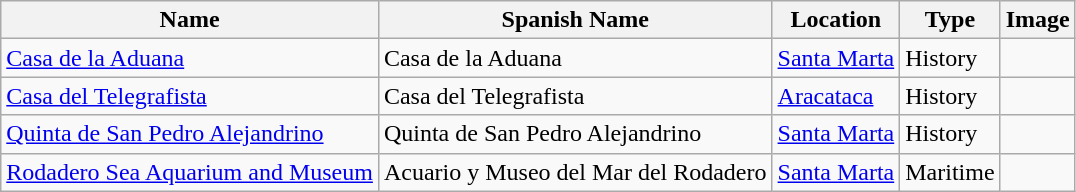<table class="wikitable sortable">
<tr>
<th>Name</th>
<th>Spanish Name</th>
<th>Location</th>
<th>Type</th>
<th>Image</th>
</tr>
<tr>
<td><a href='#'>Casa de la Aduana</a></td>
<td>Casa de la Aduana</td>
<td><a href='#'>Santa Marta</a></td>
<td>History</td>
<td></td>
</tr>
<tr>
<td><a href='#'>Casa del Telegrafista</a></td>
<td>Casa del Telegrafista</td>
<td><a href='#'>Aracataca</a></td>
<td>History</td>
<td></td>
</tr>
<tr>
<td><a href='#'>Quinta de San Pedro Alejandrino</a></td>
<td>Quinta de San Pedro Alejandrino</td>
<td><a href='#'>Santa Marta</a></td>
<td>History</td>
<td></td>
</tr>
<tr>
<td><a href='#'>Rodadero Sea Aquarium and Museum</a></td>
<td>Acuario y Museo del Mar del Rodadero</td>
<td><a href='#'>Santa Marta</a></td>
<td>Maritime</td>
<td></td>
</tr>
</table>
